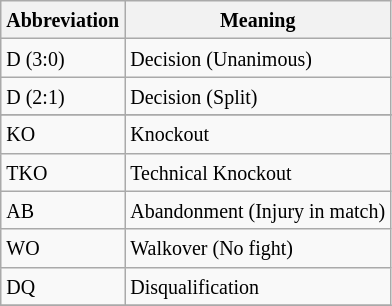<table class="wikitable">
<tr>
<th><small>Abbreviation</small></th>
<th><small>Meaning</small></th>
</tr>
<tr>
<td><small>D (3:0)</small></td>
<td><small>Decision (Unanimous)</small></td>
</tr>
<tr>
<td><small>D (2:1)</small></td>
<td><small>Decision (Split)</small></td>
</tr>
<tr>
</tr>
<tr>
<td><small>KO</small></td>
<td><small>Knockout</small></td>
</tr>
<tr>
<td><small>TKO</small></td>
<td><small>Technical Knockout</small></td>
</tr>
<tr>
<td><small>AB</small></td>
<td><small>Abandonment (Injury in match)</small></td>
</tr>
<tr>
<td><small>WO</small></td>
<td><small>Walkover (No fight)</small></td>
</tr>
<tr>
<td><small>DQ</small></td>
<td><small>Disqualification</small></td>
</tr>
<tr>
</tr>
</table>
